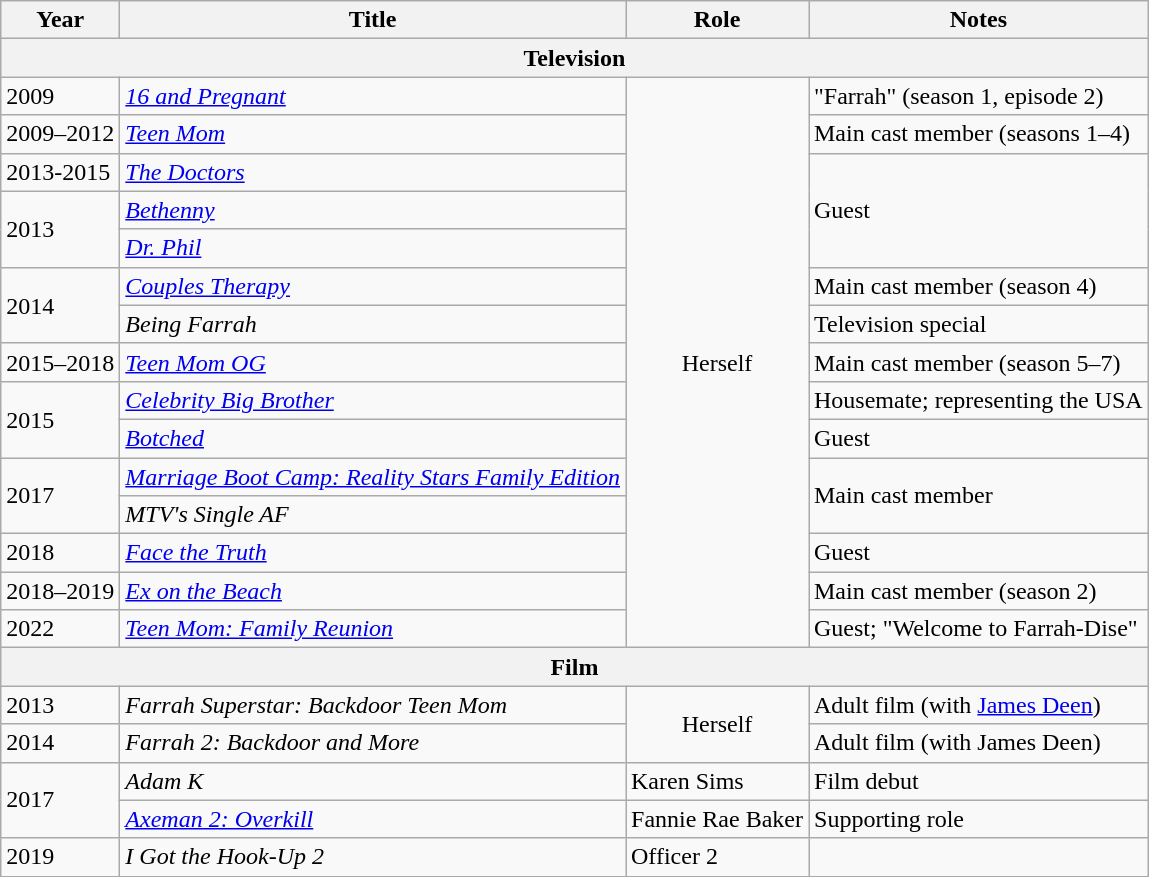<table class="wikitable sortable">
<tr>
<th>Year</th>
<th>Title</th>
<th>Role</th>
<th class="unsortable">Notes</th>
</tr>
<tr>
<th colspan="4">Television</th>
</tr>
<tr>
<td>2009</td>
<td><em><a href='#'>16 and Pregnant</a></em></td>
<td rowspan="15;" style="text-align:center;">Herself</td>
<td>"Farrah" (season 1, episode 2)</td>
</tr>
<tr>
<td>2009–2012</td>
<td><em><a href='#'>Teen Mom</a></em></td>
<td>Main cast member (seasons 1–4)</td>
</tr>
<tr>
<td>2013-2015</td>
<td><em><a href='#'> The Doctors</a></em></td>
<td rowspan="3">Guest</td>
</tr>
<tr>
<td rowspan="2">2013</td>
<td><em><a href='#'> Bethenny</a></em></td>
</tr>
<tr>
<td><em><a href='#'> Dr. Phil</a></em></td>
</tr>
<tr>
<td rowspan="2">2014</td>
<td><em><a href='#'>Couples Therapy</a></em></td>
<td>Main cast member (season 4)</td>
</tr>
<tr>
<td><em>Being Farrah</em></td>
<td>Television special</td>
</tr>
<tr>
<td>2015–2018</td>
<td><em><a href='#'>Teen Mom OG</a></em></td>
<td>Main cast member (season 5–7)</td>
</tr>
<tr>
<td rowspan="2">2015</td>
<td><em><a href='#'>Celebrity Big Brother</a></em></td>
<td>Housemate; representing the USA</td>
</tr>
<tr>
<td><em><a href='#'>Botched</a></em></td>
<td>Guest</td>
</tr>
<tr>
<td rowspan="2">2017</td>
<td><em><a href='#'>Marriage Boot Camp: Reality Stars Family Edition</a></em></td>
<td rowspan="2">Main cast member</td>
</tr>
<tr>
<td><em>MTV's Single AF</em></td>
</tr>
<tr>
<td>2018</td>
<td><em><a href='#'> Face the Truth</a></em></td>
<td>Guest</td>
</tr>
<tr>
<td>2018–2019</td>
<td><em><a href='#'>Ex on the Beach</a></em></td>
<td>Main cast member (season 2)</td>
</tr>
<tr>
<td>2022</td>
<td><em><a href='#'>Teen Mom: Family Reunion</a></em></td>
<td>Guest; "Welcome to Farrah-Dise"</td>
</tr>
<tr>
<th colspan="4">Film</th>
</tr>
<tr>
<td>2013</td>
<td><em>Farrah Superstar: Backdoor Teen Mom</em></td>
<td rowspan="2;" style="text-align:center;">Herself</td>
<td>Adult film (with <a href='#'>James Deen</a>)</td>
</tr>
<tr>
<td>2014</td>
<td><em>Farrah 2: Backdoor and More</em></td>
<td>Adult film (with James Deen)</td>
</tr>
<tr>
<td rowspan="2">2017</td>
<td><em>Adam K</em></td>
<td>Karen Sims</td>
<td>Film debut</td>
</tr>
<tr>
<td><em><a href='#'>Axeman 2: Overkill</a></em></td>
<td>Fannie Rae Baker</td>
<td>Supporting role</td>
</tr>
<tr>
<td>2019</td>
<td><em>I Got the Hook-Up 2</em></td>
<td>Officer 2</td>
<td></td>
</tr>
</table>
